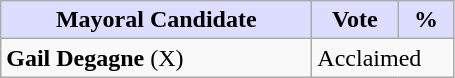<table class="wikitable">
<tr>
<th style="background:#ddf; width:200px;">Mayoral Candidate</th>
<th style="background:#ddf; width:50px;">Vote</th>
<th style="background:#ddf; width:30px;">%</th>
</tr>
<tr>
<td><strong>Gail Degagne</strong> (X)</td>
<td colspan="2">Acclaimed</td>
</tr>
</table>
